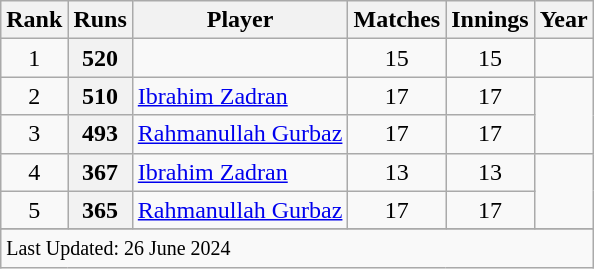<table class="wikitable plainrowheaders sortable">
<tr>
<th scope=col>Rank</th>
<th scope=col>Runs</th>
<th scope=col>Player</th>
<th scope=col>Matches</th>
<th scope=col>Innings</th>
<th scope=col>Year</th>
</tr>
<tr>
<td align=center>1</td>
<th scope=row style=text-align:center;>520</th>
<td></td>
<td align=center>15</td>
<td align=center>15</td>
<td></td>
</tr>
<tr>
<td align=center>2</td>
<th scope=row style=text-align:center;>510</th>
<td><a href='#'>Ibrahim Zadran</a></td>
<td align=center>17</td>
<td align=center>17</td>
<td rowspan=2></td>
</tr>
<tr>
<td align=center>3</td>
<th scope=row style=text-align:center;>493</th>
<td><a href='#'>Rahmanullah Gurbaz</a></td>
<td align=center>17</td>
<td align=center>17</td>
</tr>
<tr>
<td align=center>4</td>
<th scope=row style=text-align:center;>367</th>
<td><a href='#'>Ibrahim Zadran</a></td>
<td align=center>13</td>
<td align=center>13</td>
<td rowspan=2></td>
</tr>
<tr>
<td align=center>5</td>
<th scope=row style=text-align:center;>365</th>
<td><a href='#'>Rahmanullah Gurbaz</a></td>
<td align=center>17</td>
<td align=center>17</td>
</tr>
<tr>
</tr>
<tr class=sortbottom>
<td colspan=6><small>Last Updated: 26 June 2024</small></td>
</tr>
</table>
